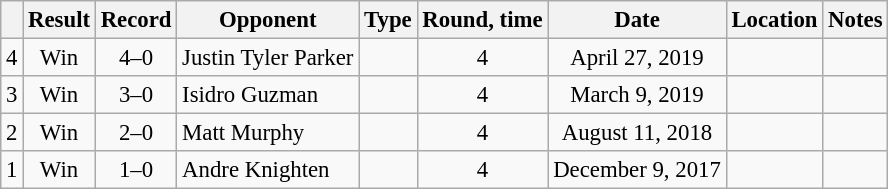<table class="wikitable" style="text-align:center; font-size:95%">
<tr>
<th></th>
<th>Result</th>
<th>Record</th>
<th>Opponent</th>
<th>Type</th>
<th>Round, time</th>
<th>Date</th>
<th>Location</th>
<th>Notes</th>
</tr>
<tr>
<td>4</td>
<td>Win</td>
<td>4–0</td>
<td style="text-align:left;">Justin Tyler Parker</td>
<td></td>
<td>4</td>
<td>April 27, 2019</td>
<td style="text-align:left;"></td>
<td></td>
</tr>
<tr>
<td>3</td>
<td>Win</td>
<td>3–0</td>
<td style="text-align:left;">Isidro Guzman</td>
<td></td>
<td>4</td>
<td>March 9, 2019</td>
<td style="text-align:left;"></td>
<td></td>
</tr>
<tr>
<td>2</td>
<td>Win</td>
<td>2–0</td>
<td style="text-align:left;">Matt Murphy</td>
<td></td>
<td>4</td>
<td>August 11, 2018</td>
<td style="text-align:left;"></td>
<td></td>
</tr>
<tr>
<td>1</td>
<td>Win</td>
<td>1–0</td>
<td style="text-align:left;">Andre Knighten</td>
<td></td>
<td>4</td>
<td>December 9, 2017</td>
<td style="text-align:left;"></td>
<td></td>
</tr>
</table>
